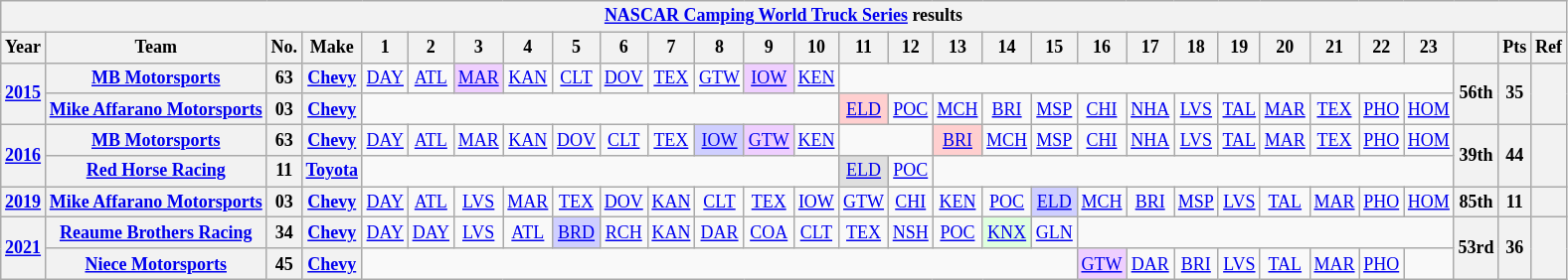<table class="wikitable" style="text-align:center; font-size:75%">
<tr>
<th colspan=30><a href='#'>NASCAR Camping World Truck Series</a> results</th>
</tr>
<tr>
<th>Year</th>
<th>Team</th>
<th>No.</th>
<th>Make</th>
<th>1</th>
<th>2</th>
<th>3</th>
<th>4</th>
<th>5</th>
<th>6</th>
<th>7</th>
<th>8</th>
<th>9</th>
<th>10</th>
<th>11</th>
<th>12</th>
<th>13</th>
<th>14</th>
<th>15</th>
<th>16</th>
<th>17</th>
<th>18</th>
<th>19</th>
<th>20</th>
<th>21</th>
<th>22</th>
<th>23</th>
<th></th>
<th>Pts</th>
<th>Ref</th>
</tr>
<tr>
<th rowspan=2><a href='#'>2015</a></th>
<th><a href='#'>MB Motorsports</a></th>
<th>63</th>
<th><a href='#'>Chevy</a></th>
<td><a href='#'>DAY</a></td>
<td><a href='#'>ATL</a></td>
<td style="background:#EFCFFF;"><a href='#'>MAR</a><br></td>
<td><a href='#'>KAN</a></td>
<td><a href='#'>CLT</a></td>
<td><a href='#'>DOV</a></td>
<td><a href='#'>TEX</a></td>
<td><a href='#'>GTW</a></td>
<td style="background:#EFCFFF;"><a href='#'>IOW</a><br></td>
<td><a href='#'>KEN</a></td>
<td colspan=13></td>
<th rowspan=2>56th</th>
<th rowspan=2>35</th>
<th rowspan=2></th>
</tr>
<tr>
<th><a href='#'>Mike Affarano Motorsports</a></th>
<th>03</th>
<th><a href='#'>Chevy</a></th>
<td colspan=10></td>
<td style="background:#FFCFCF;"><a href='#'>ELD</a><br></td>
<td><a href='#'>POC</a></td>
<td><a href='#'>MCH</a></td>
<td><a href='#'>BRI</a></td>
<td><a href='#'>MSP</a></td>
<td><a href='#'>CHI</a></td>
<td><a href='#'>NHA</a></td>
<td><a href='#'>LVS</a></td>
<td><a href='#'>TAL</a></td>
<td><a href='#'>MAR</a></td>
<td><a href='#'>TEX</a></td>
<td><a href='#'>PHO</a></td>
<td><a href='#'>HOM</a></td>
</tr>
<tr>
<th rowspan=2><a href='#'>2016</a></th>
<th><a href='#'>MB Motorsports</a></th>
<th>63</th>
<th><a href='#'>Chevy</a></th>
<td><a href='#'>DAY</a></td>
<td><a href='#'>ATL</a></td>
<td><a href='#'>MAR</a></td>
<td><a href='#'>KAN</a></td>
<td><a href='#'>DOV</a></td>
<td><a href='#'>CLT</a></td>
<td><a href='#'>TEX</a></td>
<td style="background:#CFCFFF;"><a href='#'>IOW</a><br></td>
<td style="background:#EFCFFF;"><a href='#'>GTW</a><br></td>
<td><a href='#'>KEN</a></td>
<td colspan=2></td>
<td style="background:#FFCFCF;"><a href='#'>BRI</a><br></td>
<td><a href='#'>MCH</a></td>
<td><a href='#'>MSP</a></td>
<td><a href='#'>CHI</a></td>
<td><a href='#'>NHA</a></td>
<td><a href='#'>LVS</a></td>
<td><a href='#'>TAL</a></td>
<td><a href='#'>MAR</a></td>
<td><a href='#'>TEX</a></td>
<td><a href='#'>PHO</a></td>
<td><a href='#'>HOM</a></td>
<th rowspan=2>39th</th>
<th rowspan=2>44</th>
<th rowspan=2></th>
</tr>
<tr>
<th><a href='#'>Red Horse Racing</a></th>
<th>11</th>
<th><a href='#'>Toyota</a></th>
<td colspan=10></td>
<td style="background:#DFDFDF;"><a href='#'>ELD</a><br></td>
<td><a href='#'>POC</a></td>
<td colspan=11></td>
</tr>
<tr>
<th><a href='#'>2019</a></th>
<th><a href='#'>Mike Affarano Motorsports</a></th>
<th>03</th>
<th><a href='#'>Chevy</a></th>
<td><a href='#'>DAY</a></td>
<td><a href='#'>ATL</a></td>
<td><a href='#'>LVS</a></td>
<td><a href='#'>MAR</a></td>
<td><a href='#'>TEX</a></td>
<td><a href='#'>DOV</a></td>
<td><a href='#'>KAN</a></td>
<td><a href='#'>CLT</a></td>
<td><a href='#'>TEX</a></td>
<td><a href='#'>IOW</a></td>
<td><a href='#'>GTW</a></td>
<td><a href='#'>CHI</a></td>
<td><a href='#'>KEN</a></td>
<td><a href='#'>POC</a></td>
<td style="background:#CFCFFF;"><a href='#'>ELD</a><br></td>
<td><a href='#'>MCH</a></td>
<td><a href='#'>BRI</a></td>
<td><a href='#'>MSP</a></td>
<td><a href='#'>LVS</a></td>
<td><a href='#'>TAL</a></td>
<td><a href='#'>MAR</a></td>
<td><a href='#'>PHO</a></td>
<td><a href='#'>HOM</a></td>
<th>85th</th>
<th>11</th>
<th></th>
</tr>
<tr>
<th rowspan=2><a href='#'>2021</a></th>
<th><a href='#'>Reaume Brothers Racing</a></th>
<th>34</th>
<th><a href='#'>Chevy</a></th>
<td><a href='#'>DAY</a></td>
<td><a href='#'>DAY</a></td>
<td><a href='#'>LVS</a></td>
<td><a href='#'>ATL</a></td>
<td style="background:#CFCFFF;"><a href='#'>BRD</a><br></td>
<td><a href='#'>RCH</a></td>
<td><a href='#'>KAN</a></td>
<td><a href='#'>DAR</a></td>
<td><a href='#'>COA</a></td>
<td><a href='#'>CLT</a></td>
<td><a href='#'>TEX</a></td>
<td><a href='#'>NSH</a></td>
<td><a href='#'>POC</a></td>
<td style="background:#DFFFDF;"><a href='#'>KNX</a><br></td>
<td><a href='#'>GLN</a></td>
<td colspan=8></td>
<th rowspan=2>53rd</th>
<th rowspan=2>36</th>
<th rowspan=2></th>
</tr>
<tr>
<th><a href='#'>Niece Motorsports</a></th>
<th>45</th>
<th><a href='#'>Chevy</a></th>
<td colspan=15></td>
<td style="background:#EFCFFF;"><a href='#'>GTW</a><br></td>
<td><a href='#'>DAR</a></td>
<td><a href='#'>BRI</a></td>
<td><a href='#'>LVS</a></td>
<td><a href='#'>TAL</a></td>
<td><a href='#'>MAR</a></td>
<td><a href='#'>PHO</a></td>
<td></td>
</tr>
</table>
